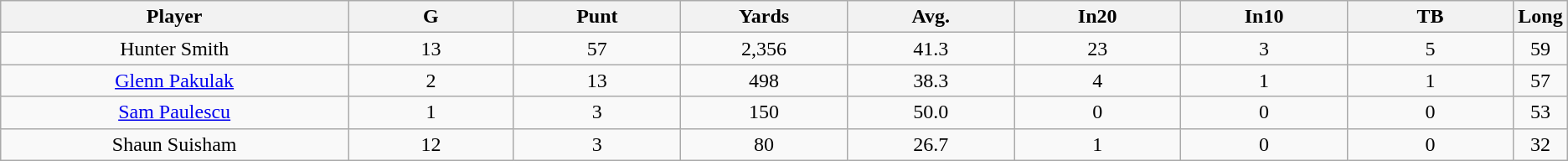<table class="wikitable">
<tr>
<th bgcolor="#DDDDFF" width="23%">Player</th>
<th bgcolor="#DDDDFF" width="11%">G</th>
<th bgcolor="#DDDDFF" width="11%">Punt</th>
<th bgcolor="#DDDDFF" width="11%">Yards</th>
<th bgcolor="#DDDDFF" width="11%">Avg.</th>
<th bgcolor="#DDDDFF" width="11%">In20</th>
<th bgcolor="#DDDDFF" width="11%">In10</th>
<th bgcolor="#DDDDFF" width="11%">TB</th>
<th bgcolor="#DDDDFF" width="11%">Long</th>
</tr>
<tr align="center">
<td>Hunter Smith</td>
<td>13</td>
<td>57</td>
<td>2,356</td>
<td>41.3</td>
<td>23</td>
<td>3</td>
<td>5</td>
<td>59</td>
</tr>
<tr align="center">
<td><a href='#'>Glenn Pakulak</a></td>
<td>2</td>
<td>13</td>
<td>498</td>
<td>38.3</td>
<td>4</td>
<td>1</td>
<td>1</td>
<td>57</td>
</tr>
<tr align="center">
<td><a href='#'>Sam Paulescu</a></td>
<td>1</td>
<td>3</td>
<td>150</td>
<td>50.0</td>
<td>0</td>
<td>0</td>
<td>0</td>
<td>53</td>
</tr>
<tr align="center">
<td>Shaun Suisham</td>
<td>12</td>
<td>3</td>
<td>80</td>
<td>26.7</td>
<td>1</td>
<td>0</td>
<td>0</td>
<td>32</td>
</tr>
</table>
